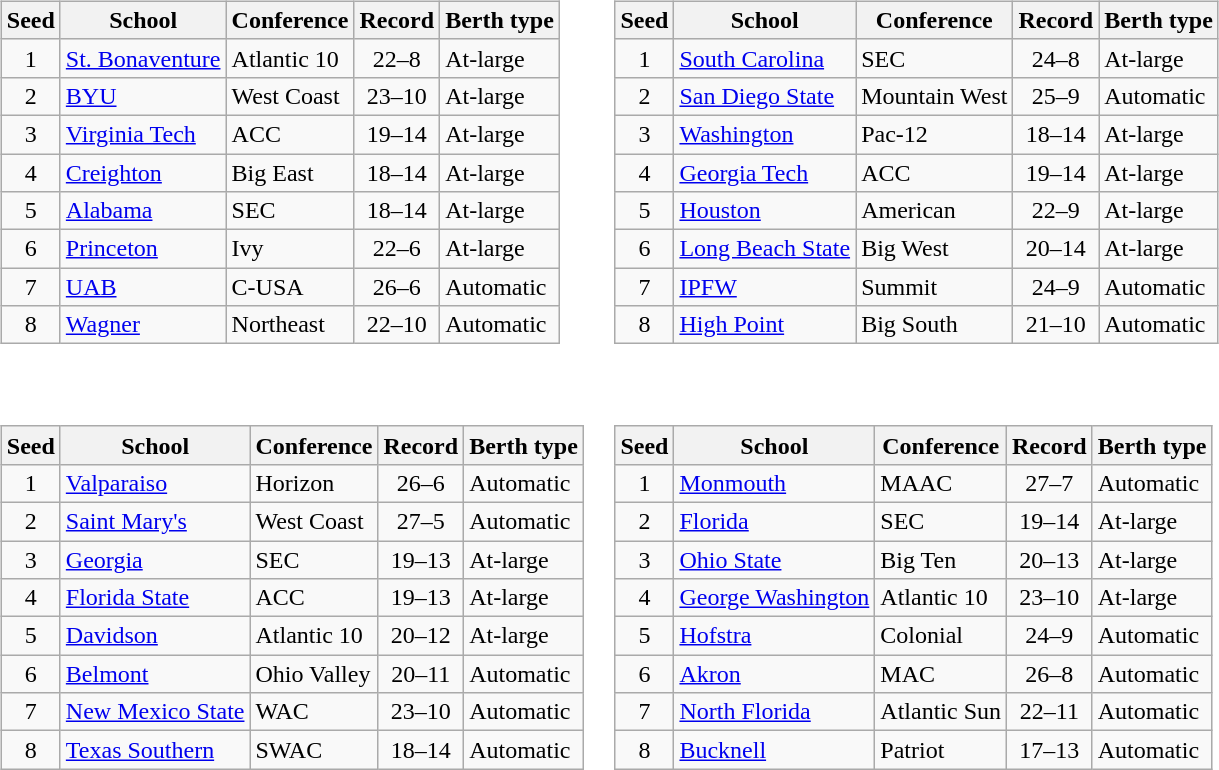<table>
<tr>
<td valign=top><br><table class="wikitable sortable">
<tr>
<th>Seed</th>
<th>School</th>
<th>Conference</th>
<th>Record</th>
<th>Berth type</th>
</tr>
<tr>
<td align=center>1</td>
<td><a href='#'>St. Bonaventure</a></td>
<td>Atlantic 10</td>
<td align=center>22–8</td>
<td>At-large</td>
</tr>
<tr>
<td align=center>2</td>
<td><a href='#'>BYU</a></td>
<td>West Coast</td>
<td align=center>23–10</td>
<td>At-large</td>
</tr>
<tr>
<td align=center>3</td>
<td><a href='#'>Virginia Tech</a></td>
<td>ACC</td>
<td align=center>19–14</td>
<td>At-large</td>
</tr>
<tr>
<td align=center>4</td>
<td><a href='#'>Creighton</a></td>
<td>Big East</td>
<td align=center>18–14</td>
<td>At-large</td>
</tr>
<tr>
<td align=center>5</td>
<td><a href='#'>Alabama</a></td>
<td>SEC</td>
<td align=center>18–14</td>
<td>At-large</td>
</tr>
<tr>
<td align=center>6</td>
<td><a href='#'>Princeton</a></td>
<td>Ivy</td>
<td align=center>22–6</td>
<td>At-large</td>
</tr>
<tr>
<td align=center>7</td>
<td><a href='#'>UAB</a></td>
<td>C-USA</td>
<td align=center>26–6</td>
<td>Automatic</td>
</tr>
<tr>
<td align=center>8</td>
<td><a href='#'>Wagner</a></td>
<td>Northeast</td>
<td align=center>22–10</td>
<td>Automatic</td>
</tr>
</table>
</td>
<td valign=top><br><table class="wikitable sortable">
<tr>
<th>Seed</th>
<th>School</th>
<th>Conference</th>
<th>Record</th>
<th>Berth type</th>
</tr>
<tr>
<td align=center>1</td>
<td><a href='#'>South Carolina</a></td>
<td>SEC</td>
<td align=center>24–8</td>
<td>At-large</td>
</tr>
<tr>
<td align=center>2</td>
<td><a href='#'>San Diego State</a></td>
<td>Mountain West</td>
<td align=center>25–9</td>
<td>Automatic</td>
</tr>
<tr>
<td align=center>3</td>
<td><a href='#'>Washington</a></td>
<td>Pac-12</td>
<td align=center>18–14</td>
<td>At-large</td>
</tr>
<tr>
<td align=center>4</td>
<td><a href='#'>Georgia Tech</a></td>
<td>ACC</td>
<td align=center>19–14</td>
<td>At-large</td>
</tr>
<tr>
<td align=center>5</td>
<td><a href='#'>Houston</a></td>
<td>American</td>
<td align=center>22–9</td>
<td>At-large</td>
</tr>
<tr>
<td align=center>6</td>
<td><a href='#'>Long Beach State</a></td>
<td>Big West</td>
<td align=center>20–14</td>
<td>At-large</td>
</tr>
<tr>
<td align=center>7</td>
<td><a href='#'>IPFW</a></td>
<td>Summit</td>
<td align=center>24–9</td>
<td>Automatic</td>
</tr>
<tr>
<td align=center>8</td>
<td><a href='#'>High Point</a></td>
<td>Big South</td>
<td align=center>21–10</td>
<td>Automatic</td>
</tr>
</table>
</td>
</tr>
<tr>
<td valign=top><br><table class="wikitable sortable">
<tr>
<th>Seed</th>
<th>School</th>
<th>Conference</th>
<th>Record</th>
<th>Berth type</th>
</tr>
<tr>
<td align=center>1</td>
<td><a href='#'>Valparaiso</a></td>
<td>Horizon</td>
<td align=center>26–6</td>
<td>Automatic</td>
</tr>
<tr>
<td align=center>2</td>
<td><a href='#'>Saint Mary's</a></td>
<td>West Coast</td>
<td align=center>27–5</td>
<td>Automatic</td>
</tr>
<tr>
<td align=center>3</td>
<td><a href='#'>Georgia</a></td>
<td>SEC</td>
<td align=center>19–13</td>
<td>At-large</td>
</tr>
<tr>
<td align=center>4</td>
<td><a href='#'>Florida State</a></td>
<td>ACC</td>
<td align=center>19–13</td>
<td>At-large</td>
</tr>
<tr>
<td align=center>5</td>
<td><a href='#'>Davidson</a></td>
<td>Atlantic 10</td>
<td align=center>20–12</td>
<td>At-large</td>
</tr>
<tr>
<td align=center>6</td>
<td><a href='#'>Belmont</a></td>
<td>Ohio Valley</td>
<td align=center>20–11</td>
<td>Automatic</td>
</tr>
<tr>
<td align=center>7</td>
<td><a href='#'>New Mexico State</a></td>
<td>WAC</td>
<td align=center>23–10</td>
<td>Automatic</td>
</tr>
<tr>
<td align=center>8</td>
<td><a href='#'>Texas Southern</a></td>
<td>SWAC</td>
<td align=center>18–14</td>
<td>Automatic</td>
</tr>
</table>
</td>
<td valign=top><br><table class="wikitable sortable">
<tr>
<th>Seed</th>
<th>School</th>
<th>Conference</th>
<th>Record</th>
<th>Berth type</th>
</tr>
<tr>
<td align=center>1</td>
<td><a href='#'>Monmouth</a></td>
<td>MAAC</td>
<td align=center>27–7</td>
<td>Automatic</td>
</tr>
<tr>
<td align=center>2</td>
<td><a href='#'>Florida</a></td>
<td>SEC</td>
<td align=center>19–14</td>
<td>At-large</td>
</tr>
<tr>
<td align=center>3</td>
<td><a href='#'>Ohio State</a></td>
<td>Big Ten</td>
<td align=center>20–13</td>
<td>At-large</td>
</tr>
<tr>
<td align=center>4</td>
<td><a href='#'>George Washington</a></td>
<td>Atlantic 10</td>
<td align=center>23–10</td>
<td>At-large</td>
</tr>
<tr>
<td align=center>5</td>
<td><a href='#'>Hofstra</a></td>
<td>Colonial</td>
<td align=center>24–9</td>
<td>Automatic</td>
</tr>
<tr>
<td align=center>6</td>
<td><a href='#'>Akron</a></td>
<td>MAC</td>
<td align=center>26–8</td>
<td>Automatic</td>
</tr>
<tr>
<td align=center>7</td>
<td><a href='#'>North Florida</a></td>
<td>Atlantic Sun</td>
<td align=center>22–11</td>
<td>Automatic</td>
</tr>
<tr>
<td align=center>8</td>
<td><a href='#'>Bucknell</a></td>
<td>Patriot</td>
<td align=center>17–13</td>
<td>Automatic</td>
</tr>
</table>
</td>
</tr>
</table>
